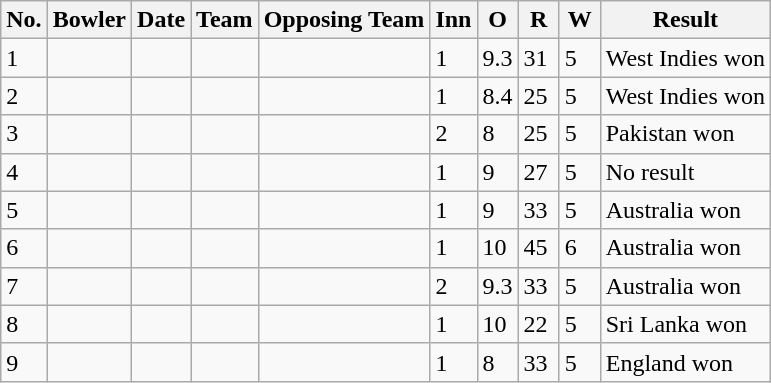<table class="wikitable sortable">
<tr>
<th>No.</th>
<th>Bowler</th>
<th>Date</th>
<th>Team</th>
<th>Opposing Team</th>
<th scope="col" style="width:20px;">Inn</th>
<th scope="col" style="width:20px;">O</th>
<th scope="col" style="width:20px;">R</th>
<th scope="col" style="width:20px;">W</th>
<th>Result</th>
</tr>
<tr>
<td>1</td>
<td></td>
<td></td>
<td></td>
<td></td>
<td>1</td>
<td>9.3</td>
<td>31</td>
<td>5</td>
<td>West Indies won</td>
</tr>
<tr>
<td>2</td>
<td></td>
<td></td>
<td></td>
<td></td>
<td>1</td>
<td>8.4</td>
<td>25</td>
<td>5</td>
<td>West Indies won</td>
</tr>
<tr>
<td>3</td>
<td></td>
<td></td>
<td></td>
<td></td>
<td>2</td>
<td>8</td>
<td>25</td>
<td>5</td>
<td>Pakistan won</td>
</tr>
<tr>
<td>4</td>
<td></td>
<td></td>
<td></td>
<td></td>
<td>1</td>
<td>9</td>
<td>27</td>
<td>5</td>
<td>No result</td>
</tr>
<tr>
<td>5</td>
<td></td>
<td></td>
<td></td>
<td></td>
<td>1</td>
<td>9</td>
<td>33</td>
<td>5</td>
<td>Australia won</td>
</tr>
<tr>
<td>6</td>
<td></td>
<td></td>
<td></td>
<td></td>
<td>1</td>
<td>10</td>
<td>45</td>
<td>6</td>
<td>Australia won</td>
</tr>
<tr>
<td>7</td>
<td></td>
<td></td>
<td></td>
<td></td>
<td>2</td>
<td>9.3</td>
<td>33</td>
<td>5</td>
<td>Australia won</td>
</tr>
<tr>
<td>8</td>
<td></td>
<td></td>
<td></td>
<td></td>
<td>1</td>
<td>10</td>
<td>22</td>
<td>5</td>
<td>Sri Lanka won</td>
</tr>
<tr>
<td>9</td>
<td></td>
<td></td>
<td></td>
<td></td>
<td>1</td>
<td>8</td>
<td>33</td>
<td>5</td>
<td>England won</td>
</tr>
</table>
